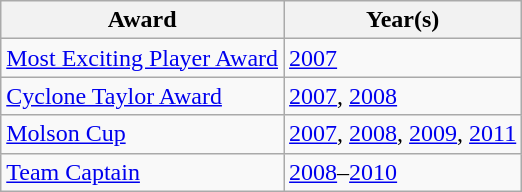<table class="wikitable">
<tr>
<th>Award</th>
<th>Year(s)</th>
</tr>
<tr>
<td><a href='#'>Most Exciting Player Award</a></td>
<td><a href='#'>2007</a></td>
</tr>
<tr>
<td><a href='#'>Cyclone Taylor Award</a></td>
<td><a href='#'>2007</a>, <a href='#'>2008</a></td>
</tr>
<tr>
<td><a href='#'>Molson Cup</a></td>
<td><a href='#'>2007</a>, <a href='#'>2008</a>, <a href='#'>2009</a>, <a href='#'>2011</a></td>
</tr>
<tr>
<td><a href='#'>Team Captain</a></td>
<td><a href='#'>2008</a>–<a href='#'>2010</a></td>
</tr>
</table>
